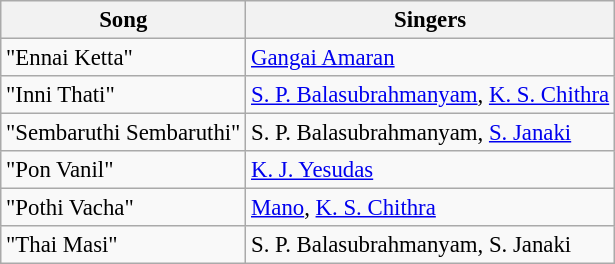<table class="wikitable" style="font-size:95%;">
<tr>
<th>Song</th>
<th>Singers</th>
</tr>
<tr>
<td>"Ennai Ketta"</td>
<td><a href='#'>Gangai Amaran</a></td>
</tr>
<tr>
<td>"Inni Thati"</td>
<td><a href='#'>S. P. Balasubrahmanyam</a>, <a href='#'>K. S. Chithra</a></td>
</tr>
<tr>
<td>"Sembaruthi Sembaruthi"</td>
<td>S. P. Balasubrahmanyam, <a href='#'>S. Janaki</a></td>
</tr>
<tr>
<td>"Pon Vanil"</td>
<td><a href='#'>K. J. Yesudas</a></td>
</tr>
<tr>
<td>"Pothi Vacha"</td>
<td><a href='#'>Mano</a>, <a href='#'>K. S. Chithra</a></td>
</tr>
<tr>
<td>"Thai Masi"</td>
<td>S. P. Balasubrahmanyam, S. Janaki</td>
</tr>
</table>
